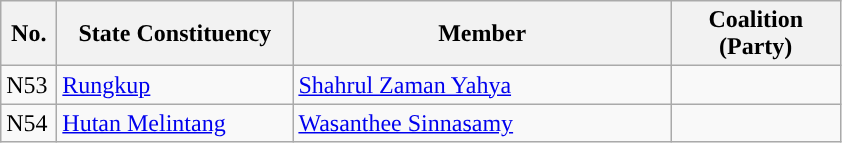<table class="wikitable">
<tr>
<th width="30">No.</th>
<th width="150">State Constituency</th>
<th width="245">Member</th>
<th width="105">Coalition (Party)</th>
</tr>
<tr>
<td>N53</td>
<td><a href='#'>Rungkup</a></td>
<td><a href='#'>Shahrul Zaman Yahya</a></td>
<td></td>
</tr>
<tr>
<td>N54</td>
<td><a href='#'>Hutan Melintang</a></td>
<td><a href='#'>Wasanthee Sinnasamy</a></td>
<td></td>
</tr>
</table>
